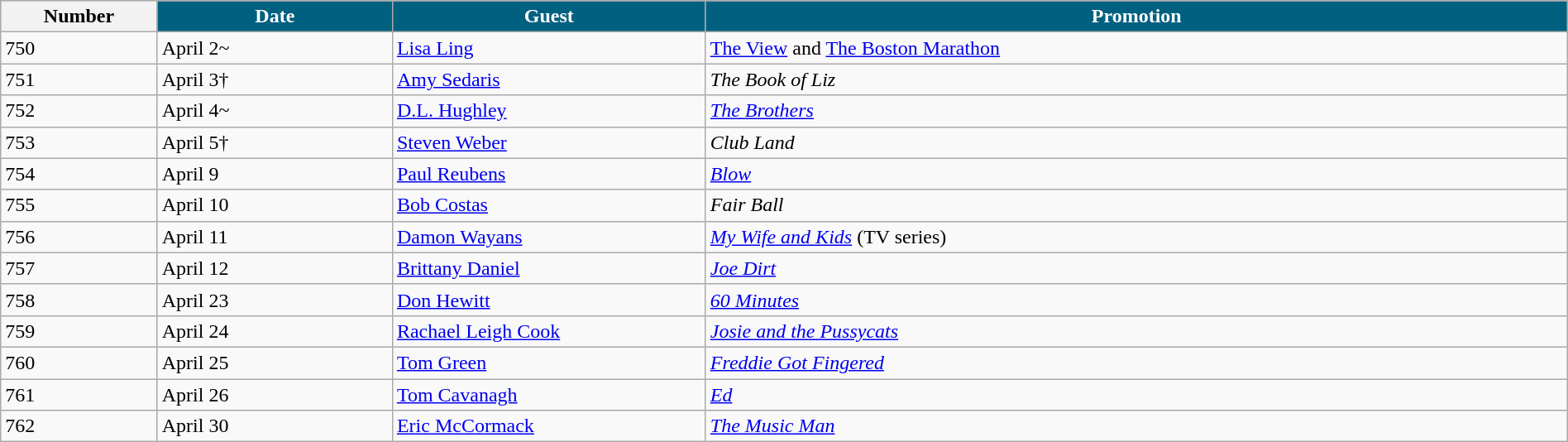<table class="wikitable" width="100%">
<tr bgcolor="#CCCCCC">
<th>Number</th>
<th width="15%" style="background:#006080; color:#FFFFFF">Date</th>
<th width="20%" style="background:#006080; color:#FFFFFF">Guest</th>
<th width="55%" style="background:#006080; color:#FFFFFF">Promotion</th>
</tr>
<tr>
<td>750</td>
<td>April 2~</td>
<td><a href='#'>Lisa Ling</a></td>
<td><a href='#'>The View</a> and <a href='#'>The Boston Marathon</a></td>
</tr>
<tr>
<td>751</td>
<td>April 3†</td>
<td><a href='#'>Amy Sedaris</a></td>
<td><em>The Book of Liz</em></td>
</tr>
<tr>
<td>752</td>
<td>April 4~</td>
<td><a href='#'>D.L. Hughley</a></td>
<td><em><a href='#'>The Brothers</a></em></td>
</tr>
<tr>
<td>753</td>
<td>April 5†</td>
<td><a href='#'>Steven Weber</a></td>
<td><em>Club Land</em></td>
</tr>
<tr>
<td>754</td>
<td>April 9</td>
<td><a href='#'>Paul Reubens</a></td>
<td><em><a href='#'>Blow</a></em></td>
</tr>
<tr>
<td>755</td>
<td>April 10</td>
<td><a href='#'>Bob Costas</a></td>
<td><em>Fair Ball</em></td>
</tr>
<tr>
<td>756</td>
<td>April 11</td>
<td><a href='#'>Damon Wayans</a></td>
<td><em><a href='#'>My Wife and Kids</a></em> (TV series)</td>
</tr>
<tr>
<td>757</td>
<td>April 12</td>
<td><a href='#'>Brittany Daniel</a></td>
<td><em><a href='#'>Joe Dirt</a></em></td>
</tr>
<tr>
<td>758</td>
<td>April 23</td>
<td><a href='#'>Don Hewitt</a></td>
<td><em><a href='#'>60 Minutes</a></em></td>
</tr>
<tr>
<td>759</td>
<td>April 24</td>
<td><a href='#'>Rachael Leigh Cook</a></td>
<td><em><a href='#'>Josie and the Pussycats</a></em></td>
</tr>
<tr>
<td>760</td>
<td>April 25</td>
<td><a href='#'>Tom Green</a></td>
<td><em><a href='#'>Freddie Got Fingered</a></em></td>
</tr>
<tr>
<td>761</td>
<td>April 26</td>
<td><a href='#'>Tom Cavanagh</a></td>
<td><em><a href='#'>Ed</a></em></td>
</tr>
<tr>
<td>762</td>
<td>April 30</td>
<td><a href='#'>Eric McCormack</a></td>
<td><em><a href='#'>The Music Man</a></em></td>
</tr>
</table>
